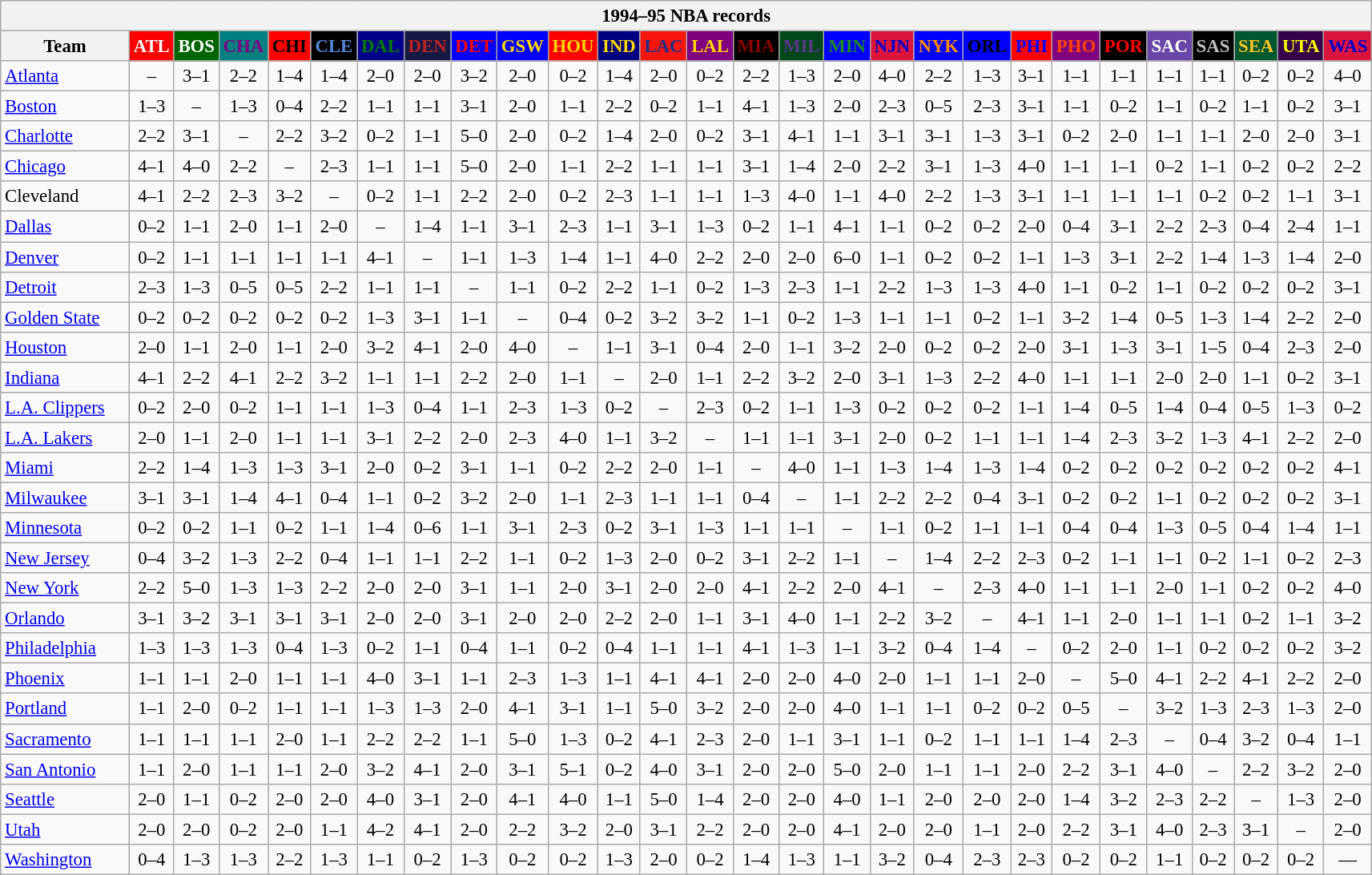<table class="wikitable" style="font-size:95%; text-align:center;">
<tr>
<th colspan=28>1994–95 NBA records</th>
</tr>
<tr>
<th width=100>Team</th>
<th style="background:#FF0000;color:#FFFFFF;width=35">ATL</th>
<th style="background:#006400;color:#FFFFFF;width=35">BOS</th>
<th style="background:#008080;color:#800080;width=35">CHA</th>
<th style="background:#FF0000;color:#000000;width=35">CHI</th>
<th style="background:#000000;color:#5787DC;width=35">CLE</th>
<th style="background:#00008B;color:#008000;width=35">DAL</th>
<th style="background:#141A44;color:#BC2224;width=35">DEN</th>
<th style="background:#0000FF;color:#FF0000;width=35">DET</th>
<th style="background:#0000FF;color:#FFD700;width=35">GSW</th>
<th style="background:#FF0000;color:#FFD700;width=35">HOU</th>
<th style="background:#000080;color:#FFD700;width=35">IND</th>
<th style="background:#F9160D;color:#1A2E8B;width=35">LAC</th>
<th style="background:#800080;color:#FFD700;width=35">LAL</th>
<th style="background:#000000;color:#8B0000;width=35">MIA</th>
<th style="background:#00471B;color:#5C378A;width=35">MIL</th>
<th style="background:#0000FF;color:#228B22;width=35">MIN</th>
<th style="background:#DC143C;color:#0000CD;width=35">NJN</th>
<th style="background:#0000FF;color:#FF8C00;width=35">NYK</th>
<th style="background:#0000FF;color:#000000;width=35">ORL</th>
<th style="background:#FF0000;color:#0000FF;width=35">PHI</th>
<th style="background:#800080;color:#FF4500;width=35">PHO</th>
<th style="background:#000000;color:#FF0000;width=35">POR</th>
<th style="background:#6846A8;color:#FFFFFF;width=35">SAC</th>
<th style="background:#000000;color:#C0C0C0;width=35">SAS</th>
<th style="background:#005831;color:#FFC322;width=35">SEA</th>
<th style="background:#36004A;color:#FFFF00;width=35">UTA</th>
<th style="background:#DC143C;color:#0000CD;width=35">WAS</th>
</tr>
<tr>
<td style="text-align:left;"><a href='#'>Atlanta</a></td>
<td>–</td>
<td>3–1</td>
<td>2–2</td>
<td>1–4</td>
<td>1–4</td>
<td>2–0</td>
<td>2–0</td>
<td>3–2</td>
<td>2–0</td>
<td>0–2</td>
<td>1–4</td>
<td>2–0</td>
<td>0–2</td>
<td>2–2</td>
<td>1–3</td>
<td>2–0</td>
<td>4–0</td>
<td>2–2</td>
<td>1–3</td>
<td>3–1</td>
<td>1–1</td>
<td>1–1</td>
<td>1–1</td>
<td>1–1</td>
<td>0–2</td>
<td>0–2</td>
<td>4–0</td>
</tr>
<tr>
<td style="text-align:left;"><a href='#'>Boston</a></td>
<td>1–3</td>
<td>–</td>
<td>1–3</td>
<td>0–4</td>
<td>2–2</td>
<td>1–1</td>
<td>1–1</td>
<td>3–1</td>
<td>2–0</td>
<td>1–1</td>
<td>2–2</td>
<td>0–2</td>
<td>1–1</td>
<td>4–1</td>
<td>1–3</td>
<td>2–0</td>
<td>2–3</td>
<td>0–5</td>
<td>2–3</td>
<td>3–1</td>
<td>1–1</td>
<td>0–2</td>
<td>1–1</td>
<td>0–2</td>
<td>1–1</td>
<td>0–2</td>
<td>3–1</td>
</tr>
<tr>
<td style="text-align:left;"><a href='#'>Charlotte</a></td>
<td>2–2</td>
<td>3–1</td>
<td>–</td>
<td>2–2</td>
<td>3–2</td>
<td>0–2</td>
<td>1–1</td>
<td>5–0</td>
<td>2–0</td>
<td>0–2</td>
<td>1–4</td>
<td>2–0</td>
<td>0–2</td>
<td>3–1</td>
<td>4–1</td>
<td>1–1</td>
<td>3–1</td>
<td>3–1</td>
<td>1–3</td>
<td>3–1</td>
<td>0–2</td>
<td>2–0</td>
<td>1–1</td>
<td>1–1</td>
<td>2–0</td>
<td>2–0</td>
<td>3–1</td>
</tr>
<tr>
<td style="text-align:left;"><a href='#'>Chicago</a></td>
<td>4–1</td>
<td>4–0</td>
<td>2–2</td>
<td>–</td>
<td>2–3</td>
<td>1–1</td>
<td>1–1</td>
<td>5–0</td>
<td>2–0</td>
<td>1–1</td>
<td>2–2</td>
<td>1–1</td>
<td>1–1</td>
<td>3–1</td>
<td>1–4</td>
<td>2–0</td>
<td>2–2</td>
<td>3–1</td>
<td>1–3</td>
<td>4–0</td>
<td>1–1</td>
<td>1–1</td>
<td>0–2</td>
<td>1–1</td>
<td>0–2</td>
<td>0–2</td>
<td>2–2</td>
</tr>
<tr>
<td style="text-align:left;">Cleveland</td>
<td>4–1</td>
<td>2–2</td>
<td>2–3</td>
<td>3–2</td>
<td>–</td>
<td>0–2</td>
<td>1–1</td>
<td>2–2</td>
<td>2–0</td>
<td>0–2</td>
<td>2–3</td>
<td>1–1</td>
<td>1–1</td>
<td>1–3</td>
<td>4–0</td>
<td>1–1</td>
<td>4–0</td>
<td>2–2</td>
<td>1–3</td>
<td>3–1</td>
<td>1–1</td>
<td>1–1</td>
<td>1–1</td>
<td>0–2</td>
<td>0–2</td>
<td>1–1</td>
<td>3–1</td>
</tr>
<tr>
<td style="text-align:left;"><a href='#'>Dallas</a></td>
<td>0–2</td>
<td>1–1</td>
<td>2–0</td>
<td>1–1</td>
<td>2–0</td>
<td>–</td>
<td>1–4</td>
<td>1–1</td>
<td>3–1</td>
<td>2–3</td>
<td>1–1</td>
<td>3–1</td>
<td>1–3</td>
<td>0–2</td>
<td>1–1</td>
<td>4–1</td>
<td>1–1</td>
<td>0–2</td>
<td>0–2</td>
<td>2–0</td>
<td>0–4</td>
<td>3–1</td>
<td>2–2</td>
<td>2–3</td>
<td>0–4</td>
<td>2–4</td>
<td>1–1</td>
</tr>
<tr>
<td style="text-align:left;"><a href='#'>Denver</a></td>
<td>0–2</td>
<td>1–1</td>
<td>1–1</td>
<td>1–1</td>
<td>1–1</td>
<td>4–1</td>
<td>–</td>
<td>1–1</td>
<td>1–3</td>
<td>1–4</td>
<td>1–1</td>
<td>4–0</td>
<td>2–2</td>
<td>2–0</td>
<td>2–0</td>
<td>6–0</td>
<td>1–1</td>
<td>0–2</td>
<td>0–2</td>
<td>1–1</td>
<td>1–3</td>
<td>3–1</td>
<td>2–2</td>
<td>1–4</td>
<td>1–3</td>
<td>1–4</td>
<td>2–0</td>
</tr>
<tr>
<td style="text-align:left;"><a href='#'>Detroit</a></td>
<td>2–3</td>
<td>1–3</td>
<td>0–5</td>
<td>0–5</td>
<td>2–2</td>
<td>1–1</td>
<td>1–1</td>
<td>–</td>
<td>1–1</td>
<td>0–2</td>
<td>2–2</td>
<td>1–1</td>
<td>0–2</td>
<td>1–3</td>
<td>2–3</td>
<td>1–1</td>
<td>2–2</td>
<td>1–3</td>
<td>1–3</td>
<td>4–0</td>
<td>1–1</td>
<td>0–2</td>
<td>1–1</td>
<td>0–2</td>
<td>0–2</td>
<td>0–2</td>
<td>3–1</td>
</tr>
<tr>
<td style="text-align:left;"><a href='#'>Golden State</a></td>
<td>0–2</td>
<td>0–2</td>
<td>0–2</td>
<td>0–2</td>
<td>0–2</td>
<td>1–3</td>
<td>3–1</td>
<td>1–1</td>
<td>–</td>
<td>0–4</td>
<td>0–2</td>
<td>3–2</td>
<td>3–2</td>
<td>1–1</td>
<td>0–2</td>
<td>1–3</td>
<td>1–1</td>
<td>1–1</td>
<td>0–2</td>
<td>1–1</td>
<td>3–2</td>
<td>1–4</td>
<td>0–5</td>
<td>1–3</td>
<td>1–4</td>
<td>2–2</td>
<td>2–0</td>
</tr>
<tr>
<td style="text-align:left;"><a href='#'>Houston</a></td>
<td>2–0</td>
<td>1–1</td>
<td>2–0</td>
<td>1–1</td>
<td>2–0</td>
<td>3–2</td>
<td>4–1</td>
<td>2–0</td>
<td>4–0</td>
<td>–</td>
<td>1–1</td>
<td>3–1</td>
<td>0–4</td>
<td>2–0</td>
<td>1–1</td>
<td>3–2</td>
<td>2–0</td>
<td>0–2</td>
<td>0–2</td>
<td>2–0</td>
<td>3–1</td>
<td>1–3</td>
<td>3–1</td>
<td>1–5</td>
<td>0–4</td>
<td>2–3</td>
<td>2–0</td>
</tr>
<tr>
<td style="text-align:left;"><a href='#'>Indiana</a></td>
<td>4–1</td>
<td>2–2</td>
<td>4–1</td>
<td>2–2</td>
<td>3–2</td>
<td>1–1</td>
<td>1–1</td>
<td>2–2</td>
<td>2–0</td>
<td>1–1</td>
<td>–</td>
<td>2–0</td>
<td>1–1</td>
<td>2–2</td>
<td>3–2</td>
<td>2–0</td>
<td>3–1</td>
<td>1–3</td>
<td>2–2</td>
<td>4–0</td>
<td>1–1</td>
<td>1–1</td>
<td>2–0</td>
<td>2–0</td>
<td>1–1</td>
<td>0–2</td>
<td>3–1</td>
</tr>
<tr>
<td style="text-align:left;"><a href='#'>L.A. Clippers</a></td>
<td>0–2</td>
<td>2–0</td>
<td>0–2</td>
<td>1–1</td>
<td>1–1</td>
<td>1–3</td>
<td>0–4</td>
<td>1–1</td>
<td>2–3</td>
<td>1–3</td>
<td>0–2</td>
<td>–</td>
<td>2–3</td>
<td>0–2</td>
<td>1–1</td>
<td>1–3</td>
<td>0–2</td>
<td>0–2</td>
<td>0–2</td>
<td>1–1</td>
<td>1–4</td>
<td>0–5</td>
<td>1–4</td>
<td>0–4</td>
<td>0–5</td>
<td>1–3</td>
<td>0–2</td>
</tr>
<tr>
<td style="text-align:left;"><a href='#'>L.A. Lakers</a></td>
<td>2–0</td>
<td>1–1</td>
<td>2–0</td>
<td>1–1</td>
<td>1–1</td>
<td>3–1</td>
<td>2–2</td>
<td>2–0</td>
<td>2–3</td>
<td>4–0</td>
<td>1–1</td>
<td>3–2</td>
<td>–</td>
<td>1–1</td>
<td>1–1</td>
<td>3–1</td>
<td>2–0</td>
<td>0–2</td>
<td>1–1</td>
<td>1–1</td>
<td>1–4</td>
<td>2–3</td>
<td>3–2</td>
<td>1–3</td>
<td>4–1</td>
<td>2–2</td>
<td>2–0</td>
</tr>
<tr>
<td style="text-align:left;"><a href='#'>Miami</a></td>
<td>2–2</td>
<td>1–4</td>
<td>1–3</td>
<td>1–3</td>
<td>3–1</td>
<td>2–0</td>
<td>0–2</td>
<td>3–1</td>
<td>1–1</td>
<td>0–2</td>
<td>2–2</td>
<td>2–0</td>
<td>1–1</td>
<td>–</td>
<td>4–0</td>
<td>1–1</td>
<td>1–3</td>
<td>1–4</td>
<td>1–3</td>
<td>1–4</td>
<td>0–2</td>
<td>0–2</td>
<td>0–2</td>
<td>0–2</td>
<td>0–2</td>
<td>0–2</td>
<td>4–1</td>
</tr>
<tr>
<td style="text-align:left;"><a href='#'>Milwaukee</a></td>
<td>3–1</td>
<td>3–1</td>
<td>1–4</td>
<td>4–1</td>
<td>0–4</td>
<td>1–1</td>
<td>0–2</td>
<td>3–2</td>
<td>2–0</td>
<td>1–1</td>
<td>2–3</td>
<td>1–1</td>
<td>1–1</td>
<td>0–4</td>
<td>–</td>
<td>1–1</td>
<td>2–2</td>
<td>2–2</td>
<td>0–4</td>
<td>3–1</td>
<td>0–2</td>
<td>0–2</td>
<td>1–1</td>
<td>0–2</td>
<td>0–2</td>
<td>0–2</td>
<td>3–1</td>
</tr>
<tr>
<td style="text-align:left;"><a href='#'>Minnesota</a></td>
<td>0–2</td>
<td>0–2</td>
<td>1–1</td>
<td>0–2</td>
<td>1–1</td>
<td>1–4</td>
<td>0–6</td>
<td>1–1</td>
<td>3–1</td>
<td>2–3</td>
<td>0–2</td>
<td>3–1</td>
<td>1–3</td>
<td>1–1</td>
<td>1–1</td>
<td>–</td>
<td>1–1</td>
<td>0–2</td>
<td>1–1</td>
<td>1–1</td>
<td>0–4</td>
<td>0–4</td>
<td>1–3</td>
<td>0–5</td>
<td>0–4</td>
<td>1–4</td>
<td>1–1</td>
</tr>
<tr>
<td style="text-align:left;"><a href='#'>New Jersey</a></td>
<td>0–4</td>
<td>3–2</td>
<td>1–3</td>
<td>2–2</td>
<td>0–4</td>
<td>1–1</td>
<td>1–1</td>
<td>2–2</td>
<td>1–1</td>
<td>0–2</td>
<td>1–3</td>
<td>2–0</td>
<td>0–2</td>
<td>3–1</td>
<td>2–2</td>
<td>1–1</td>
<td>–</td>
<td>1–4</td>
<td>2–2</td>
<td>2–3</td>
<td>0–2</td>
<td>1–1</td>
<td>1–1</td>
<td>0–2</td>
<td>1–1</td>
<td>0–2</td>
<td>2–3</td>
</tr>
<tr>
<td style="text-align:left;"><a href='#'>New York</a></td>
<td>2–2</td>
<td>5–0</td>
<td>1–3</td>
<td>1–3</td>
<td>2–2</td>
<td>2–0</td>
<td>2–0</td>
<td>3–1</td>
<td>1–1</td>
<td>2–0</td>
<td>3–1</td>
<td>2–0</td>
<td>2–0</td>
<td>4–1</td>
<td>2–2</td>
<td>2–0</td>
<td>4–1</td>
<td>–</td>
<td>2–3</td>
<td>4–0</td>
<td>1–1</td>
<td>1–1</td>
<td>2–0</td>
<td>1–1</td>
<td>0–2</td>
<td>0–2</td>
<td>4–0</td>
</tr>
<tr>
<td style="text-align:left;"><a href='#'>Orlando</a></td>
<td>3–1</td>
<td>3–2</td>
<td>3–1</td>
<td>3–1</td>
<td>3–1</td>
<td>2–0</td>
<td>2–0</td>
<td>3–1</td>
<td>2–0</td>
<td>2–0</td>
<td>2–2</td>
<td>2–0</td>
<td>1–1</td>
<td>3–1</td>
<td>4–0</td>
<td>1–1</td>
<td>2–2</td>
<td>3–2</td>
<td>–</td>
<td>4–1</td>
<td>1–1</td>
<td>2–0</td>
<td>1–1</td>
<td>1–1</td>
<td>0–2</td>
<td>1–1</td>
<td>3–2</td>
</tr>
<tr>
<td style="text-align:left;"><a href='#'>Philadelphia</a></td>
<td>1–3</td>
<td>1–3</td>
<td>1–3</td>
<td>0–4</td>
<td>1–3</td>
<td>0–2</td>
<td>1–1</td>
<td>0–4</td>
<td>1–1</td>
<td>0–2</td>
<td>0–4</td>
<td>1–1</td>
<td>1–1</td>
<td>4–1</td>
<td>1–3</td>
<td>1–1</td>
<td>3–2</td>
<td>0–4</td>
<td>1–4</td>
<td>–</td>
<td>0–2</td>
<td>2–0</td>
<td>1–1</td>
<td>0–2</td>
<td>0–2</td>
<td>0–2</td>
<td>3–2</td>
</tr>
<tr>
<td style="text-align:left;"><a href='#'>Phoenix</a></td>
<td>1–1</td>
<td>1–1</td>
<td>2–0</td>
<td>1–1</td>
<td>1–1</td>
<td>4–0</td>
<td>3–1</td>
<td>1–1</td>
<td>2–3</td>
<td>1–3</td>
<td>1–1</td>
<td>4–1</td>
<td>4–1</td>
<td>2–0</td>
<td>2–0</td>
<td>4–0</td>
<td>2–0</td>
<td>1–1</td>
<td>1–1</td>
<td>2–0</td>
<td>–</td>
<td>5–0</td>
<td>4–1</td>
<td>2–2</td>
<td>4–1</td>
<td>2–2</td>
<td>2–0</td>
</tr>
<tr>
<td style="text-align:left;"><a href='#'>Portland</a></td>
<td>1–1</td>
<td>2–0</td>
<td>0–2</td>
<td>1–1</td>
<td>1–1</td>
<td>1–3</td>
<td>1–3</td>
<td>2–0</td>
<td>4–1</td>
<td>3–1</td>
<td>1–1</td>
<td>5–0</td>
<td>3–2</td>
<td>2–0</td>
<td>2–0</td>
<td>4–0</td>
<td>1–1</td>
<td>1–1</td>
<td>0–2</td>
<td>0–2</td>
<td>0–5</td>
<td>–</td>
<td>3–2</td>
<td>1–3</td>
<td>2–3</td>
<td>1–3</td>
<td>2–0</td>
</tr>
<tr>
<td style="text-align:left;"><a href='#'>Sacramento</a></td>
<td>1–1</td>
<td>1–1</td>
<td>1–1</td>
<td>2–0</td>
<td>1–1</td>
<td>2–2</td>
<td>2–2</td>
<td>1–1</td>
<td>5–0</td>
<td>1–3</td>
<td>0–2</td>
<td>4–1</td>
<td>2–3</td>
<td>2–0</td>
<td>1–1</td>
<td>3–1</td>
<td>1–1</td>
<td>0–2</td>
<td>1–1</td>
<td>1–1</td>
<td>1–4</td>
<td>2–3</td>
<td>–</td>
<td>0–4</td>
<td>3–2</td>
<td>0–4</td>
<td>1–1</td>
</tr>
<tr>
<td style="text-align:left;"><a href='#'>San Antonio</a></td>
<td>1–1</td>
<td>2–0</td>
<td>1–1</td>
<td>1–1</td>
<td>2–0</td>
<td>3–2</td>
<td>4–1</td>
<td>2–0</td>
<td>3–1</td>
<td>5–1</td>
<td>0–2</td>
<td>4–0</td>
<td>3–1</td>
<td>2–0</td>
<td>2–0</td>
<td>5–0</td>
<td>2–0</td>
<td>1–1</td>
<td>1–1</td>
<td>2–0</td>
<td>2–2</td>
<td>3–1</td>
<td>4–0</td>
<td>–</td>
<td>2–2</td>
<td>3–2</td>
<td>2–0</td>
</tr>
<tr>
<td style="text-align:left;"><a href='#'>Seattle</a></td>
<td>2–0</td>
<td>1–1</td>
<td>0–2</td>
<td>2–0</td>
<td>2–0</td>
<td>4–0</td>
<td>3–1</td>
<td>2–0</td>
<td>4–1</td>
<td>4–0</td>
<td>1–1</td>
<td>5–0</td>
<td>1–4</td>
<td>2–0</td>
<td>2–0</td>
<td>4–0</td>
<td>1–1</td>
<td>2–0</td>
<td>2–0</td>
<td>2–0</td>
<td>1–4</td>
<td>3–2</td>
<td>2–3</td>
<td>2–2</td>
<td>–</td>
<td>1–3</td>
<td>2–0</td>
</tr>
<tr>
<td style="text-align:left;"><a href='#'>Utah</a></td>
<td>2–0</td>
<td>2–0</td>
<td>0–2</td>
<td>2–0</td>
<td>1–1</td>
<td>4–2</td>
<td>4–1</td>
<td>2–0</td>
<td>2–2</td>
<td>3–2</td>
<td>2–0</td>
<td>3–1</td>
<td>2–2</td>
<td>2–0</td>
<td>2–0</td>
<td>4–1</td>
<td>2–0</td>
<td>2–0</td>
<td>1–1</td>
<td>2–0</td>
<td>2–2</td>
<td>3–1</td>
<td>4–0</td>
<td>2–3</td>
<td>3–1</td>
<td>–</td>
<td>2–0</td>
</tr>
<tr>
<td style="text-align:left;"><a href='#'>Washington</a></td>
<td>0–4</td>
<td>1–3</td>
<td>1–3</td>
<td>2–2</td>
<td>1–3</td>
<td>1–1</td>
<td>0–2</td>
<td>1–3</td>
<td>0–2</td>
<td>0–2</td>
<td>1–3</td>
<td>2–0</td>
<td>0–2</td>
<td>1–4</td>
<td>1–3</td>
<td>1–1</td>
<td>3–2</td>
<td>0–4</td>
<td>2–3</td>
<td>2–3</td>
<td>0–2</td>
<td>0–2</td>
<td>1–1</td>
<td>0–2</td>
<td>0–2</td>
<td>0–2</td>
<td>—</td>
</tr>
</table>
